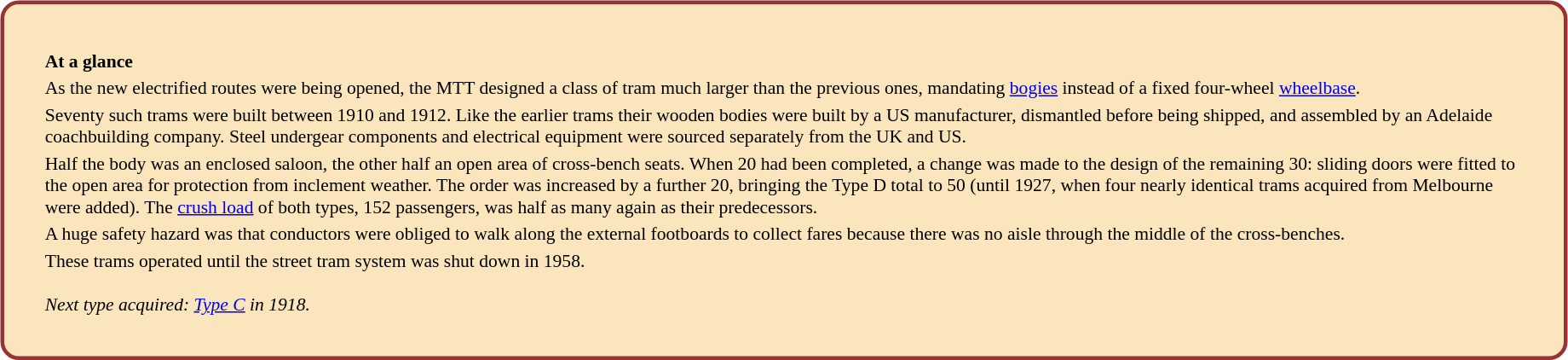<table style="width:100%; float:Left; padding-right: 2em; padding-bottom: 3em;">
<tr>
<td valign=top width=90%><br><table width="100%" align="left" style="text-align:left; border:3px solid #993333; border-radius: 1em; background-color:#FAE5BC; font-size: 90%; padding: 2em;">
<tr>
<td></td>
</tr>
<tr>
<td><strong>At a glance</strong></td>
</tr>
<tr>
<td>As the new electrified routes were being opened, the MTT designed a class of tram much larger than the previous ones, mandating <a href='#'>bogies</a> instead of a fixed four-wheel <a href='#'>wheelbase</a>.</td>
</tr>
<tr>
<td>Seventy such trams were built between 1910 and 1912. Like the earlier trams their wooden bodies were built by a US manufacturer, dismantled before being shipped, and assembled by an Adelaide coachbuilding company. Steel undergear components and electrical equipment were sourced separately from the UK and US.</td>
</tr>
<tr>
<td>Half the body was an enclosed saloon, the other half an open area of cross-bench seats. When 20 had been completed, a change was made to the design of the remaining 30: sliding doors were fitted to the open area for protection from inclement weather. The order was increased by a further 20, bringing the Type D total to 50 (until 1927, when four nearly identical trams acquired from Melbourne were added). The <a href='#'>crush load</a> of both types, 152 passengers, was half as many again as their predecessors.</td>
</tr>
<tr>
<td>A huge safety hazard was that conductors were obliged to walk along the external footboards to collect fares because there was no aisle through the middle of the cross-benches.</td>
</tr>
<tr>
<td>These trams operated until the street tram system was shut down in 1958.<br><br>
<em>Next type acquired: <a href='#'>Type C</a> in 1918.</em></td>
</tr>
</table>
</td>
</tr>
</table>
